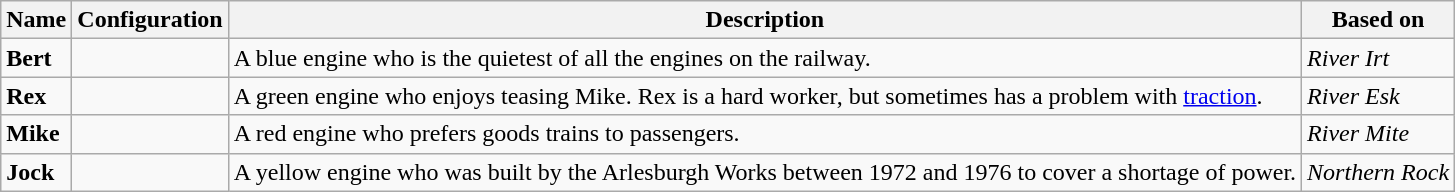<table class="wikitable">
<tr>
<th>Name</th>
<th>Configuration</th>
<th>Description</th>
<th>Based on</th>
</tr>
<tr>
<td><strong>Bert</strong></td>
<td></td>
<td>A blue engine who is the quietest of all the engines on the railway.</td>
<td><em>River Irt</em></td>
</tr>
<tr>
<td><strong>Rex</strong></td>
<td></td>
<td>A green engine who enjoys teasing Mike. Rex is a hard worker, but sometimes has a problem with <a href='#'>traction</a>.</td>
<td><em>River Esk</em></td>
</tr>
<tr>
<td><strong>Mike</strong></td>
<td></td>
<td>A red engine who prefers goods trains to passengers.</td>
<td><em>River Mite</em></td>
</tr>
<tr>
<td><strong>Jock</strong></td>
<td></td>
<td>A yellow engine who was built by the Arlesburgh Works between 1972 and 1976 to cover a shortage of power.</td>
<td><em>Northern Rock</em></td>
</tr>
</table>
